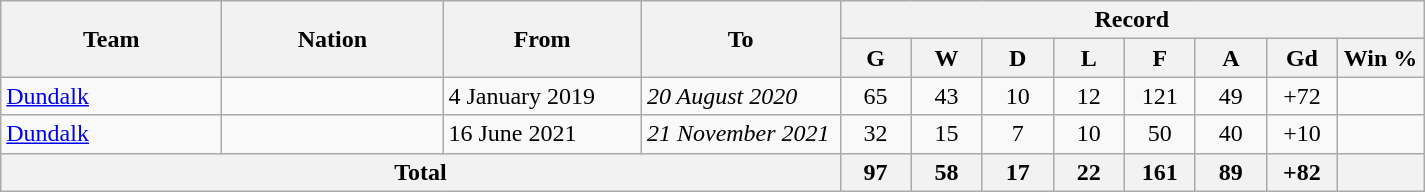<table class="wikitable" style="text-align: center">
<tr>
<th rowspan=2 width=140>Team</th>
<th rowspan=2 width=140>Nation</th>
<th rowspan=2 width=125>From</th>
<th rowspan=2 width=125>To</th>
<th colspan=8>Record</th>
</tr>
<tr>
<th width=40>G</th>
<th width=40>W</th>
<th width=40>D</th>
<th width=40>L</th>
<th width=40>F</th>
<th width=40>A</th>
<th width=40>Gd</th>
<th width=50>Win %</th>
</tr>
<tr>
<td align="left"><a href='#'>Dundalk</a></td>
<td align="left"></td>
<td align=left>4 January 2019</td>
<td align=left><em>20 August 2020</em></td>
<td>65</td>
<td>43</td>
<td>10</td>
<td>12</td>
<td>121</td>
<td>49</td>
<td>+72</td>
<td></td>
</tr>
<tr>
<td align="left"><a href='#'>Dundalk</a></td>
<td align="left"></td>
<td align=left>16 June 2021</td>
<td align=left><em>21 November 2021</em></td>
<td>32</td>
<td>15</td>
<td>7</td>
<td>10</td>
<td>50</td>
<td>40</td>
<td>+10</td>
<td></td>
</tr>
<tr>
<th align="center" colspan="4">Total</th>
<th>97</th>
<th>58</th>
<th>17</th>
<th>22</th>
<th>161</th>
<th>89</th>
<th>+82</th>
<th></th>
</tr>
</table>
